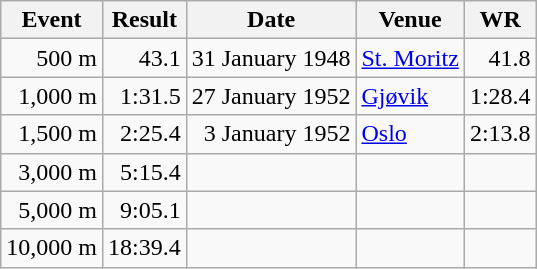<table class="wikitable">
<tr>
<th>Event</th>
<th>Result</th>
<th>Date</th>
<th>Venue</th>
<th>WR</th>
</tr>
<tr align="right">
<td>500 m</td>
<td>43.1</td>
<td>31 January 1948</td>
<td align="left"><a href='#'>St. Moritz</a></td>
<td>41.8</td>
</tr>
<tr align="right">
<td>1,000 m</td>
<td>1:31.5</td>
<td>27 January 1952</td>
<td align="left"><a href='#'>Gjøvik</a></td>
<td>1:28.4</td>
</tr>
<tr align="right">
<td>1,500 m</td>
<td>2:25.4</td>
<td>3 January 1952</td>
<td align="left"><a href='#'>Oslo</a></td>
<td>2:13.8</td>
</tr>
<tr align="right">
<td>3,000 m</td>
<td>5:15.4</td>
<td></td>
<td align="left"></td>
<td></td>
</tr>
<tr align="right">
<td>5,000 m</td>
<td>9:05.1</td>
<td></td>
<td align="left"></td>
<td></td>
</tr>
<tr align="right">
<td>10,000 m</td>
<td>18:39.4</td>
<td></td>
<td align="left"></td>
<td></td>
</tr>
</table>
